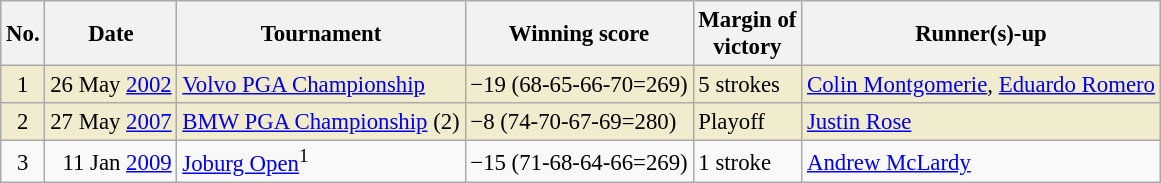<table class="wikitable" style="font-size:95%;">
<tr>
<th>No.</th>
<th>Date</th>
<th>Tournament</th>
<th>Winning score</th>
<th>Margin of<br>victory</th>
<th>Runner(s)-up</th>
</tr>
<tr style="background:#f2ecce;">
<td align=center>1</td>
<td align=right>26 May <a href='#'>2002</a></td>
<td><a href='#'>Volvo PGA Championship</a></td>
<td>−19 (68-65-66-70=269)</td>
<td>5 strokes</td>
<td> <a href='#'>Colin Montgomerie</a>,  <a href='#'>Eduardo Romero</a></td>
</tr>
<tr style="background:#f2ecce;">
<td align=center>2</td>
<td align=right>27 May <a href='#'>2007</a></td>
<td><a href='#'>BMW PGA Championship</a> (2)</td>
<td>−8 (74-70-67-69=280)</td>
<td>Playoff</td>
<td> <a href='#'>Justin Rose</a></td>
</tr>
<tr>
<td align=center>3</td>
<td align=right>11 Jan <a href='#'>2009</a></td>
<td><a href='#'>Joburg Open</a><sup>1</sup></td>
<td>−15 (71-68-64-66=269)</td>
<td>1 stroke</td>
<td> <a href='#'>Andrew McLardy</a></td>
</tr>
</table>
